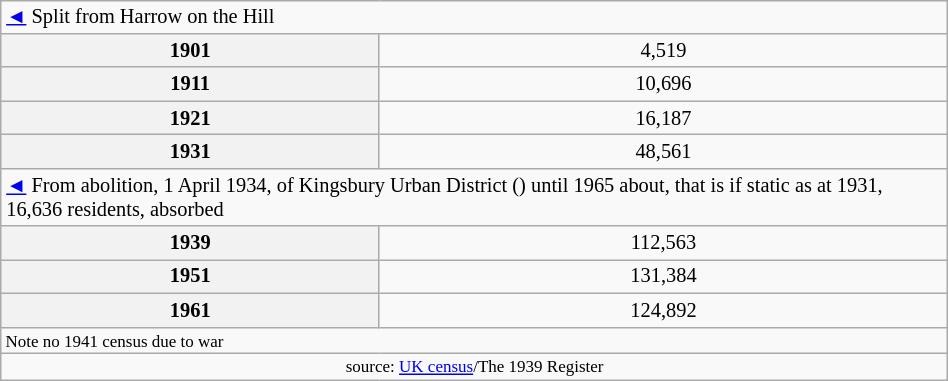<table class="wikitable"  style="float:right; font-size:85%; margin-left:10px; width:50%">
<tr>
<td colspan="2"><a href='#'>◄</a> Split from Harrow on the Hill</td>
</tr>
<tr>
<th style="text-align:center;">1901</th>
<td style="text-align:center;">4,519</td>
</tr>
<tr>
<th style="text-align:center;">1911</th>
<td style="text-align:center;">10,696</td>
</tr>
<tr>
<th style="text-align:center;">1921</th>
<td style="text-align:center;">16,187</td>
</tr>
<tr>
<th style="text-align:center;">1931</th>
<td style="text-align:center;">48,561</td>
</tr>
<tr>
<td colspan="2"><a href='#'>◄</a> From abolition, 1 April 1934, of Kingsbury Urban District () until 1965 about, that is if static as at 1931, 16,636 residents, absorbed</td>
</tr>
<tr>
<th style="text-align:center;">1939</th>
<td style="text-align:center;">112,563</td>
</tr>
<tr>
<th style="text-align:center;">1951</th>
<td style="text-align:center;">131,384</td>
</tr>
<tr>
<th style="text-align:center;">1961</th>
<td style="text-align:center;">124,892</td>
</tr>
<tr>
<td style="font-size:smaller" colspan=2>Note no 1941 census due to war</td>
</tr>
<tr>
<td colspan="2" style="font-size:smaller; text-align:center;">source: <a href='#'>UK census</a>/The 1939 Register</td>
</tr>
</table>
